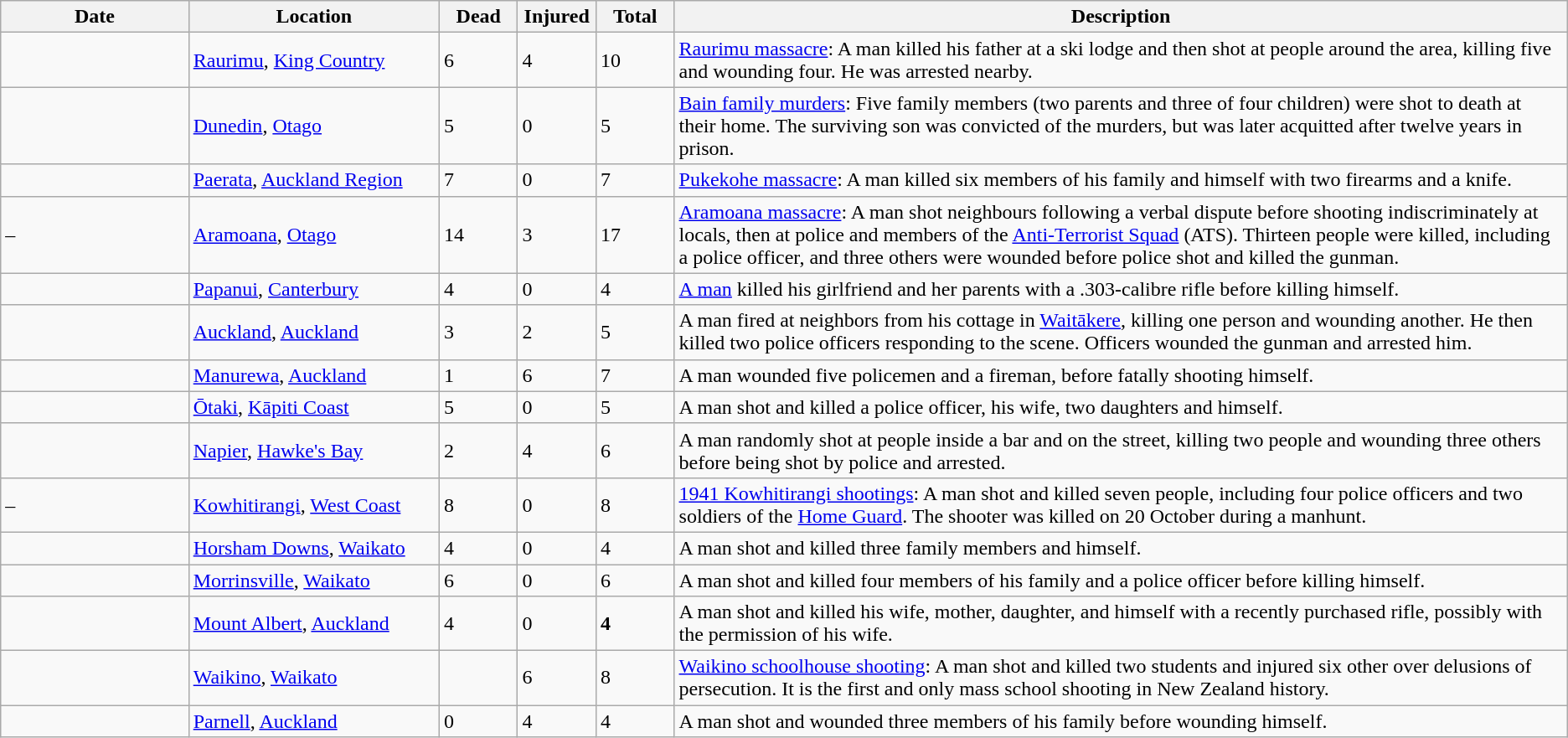<table class="wikitable sortable mw-datatable">
<tr>
<th width=12%>Date</th>
<th width=16%>Location</th>
<th width=5%>Dead</th>
<th width=5%>Injured</th>
<th width=5%>Total</th>
<th width=60%>Description</th>
</tr>
<tr>
<td></td>
<td><a href='#'>Raurimu</a>, <a href='#'>King Country</a></td>
<td>6</td>
<td>4</td>
<td>10</td>
<td><a href='#'>Raurimu massacre</a>: A man killed his father at a ski lodge and then shot at people around the area, killing five and wounding four. He was arrested nearby.</td>
</tr>
<tr>
<td></td>
<td><a href='#'>Dunedin</a>, <a href='#'>Otago</a></td>
<td>5</td>
<td>0</td>
<td>5</td>
<td><a href='#'>Bain family murders</a>: Five family members (two parents and three of four children) were shot to death at their home. The surviving son was convicted of the murders, but was later acquitted after twelve years in prison.</td>
</tr>
<tr>
<td></td>
<td><a href='#'>Paerata</a>, <a href='#'>Auckland Region</a></td>
<td>7</td>
<td>0</td>
<td>7</td>
<td><a href='#'>Pukekohe massacre</a>: A man killed six members of his family and himself with two firearms and a knife.</td>
</tr>
<tr>
<td>–</td>
<td><a href='#'>Aramoana</a>, <a href='#'>Otago</a></td>
<td>14</td>
<td>3</td>
<td>17</td>
<td><a href='#'>Aramoana massacre</a>: A man shot neighbours following a verbal dispute before shooting indiscriminately at locals, then at police and members of the <a href='#'>Anti-Terrorist Squad</a> (ATS). Thirteen people were killed, including a police officer, and three others were wounded before police shot and killed the gunman.</td>
</tr>
<tr>
<td></td>
<td><a href='#'>Papanui</a>, <a href='#'>Canterbury</a></td>
<td>4</td>
<td>0</td>
<td>4</td>
<td><a href='#'>A man</a> killed his girlfriend and her parents with a .303-calibre rifle before killing himself.</td>
</tr>
<tr>
<td></td>
<td><a href='#'>Auckland</a>, <a href='#'>Auckland</a></td>
<td>3</td>
<td>2</td>
<td>5</td>
<td>A man fired at neighbors from his cottage in <a href='#'>Waitākere</a>, killing one person and wounding another. He then killed two police officers responding to the scene. Officers wounded the gunman and arrested him.</td>
</tr>
<tr>
<td></td>
<td><a href='#'>Manurewa</a>, <a href='#'>Auckland</a></td>
<td>1</td>
<td>6</td>
<td>7</td>
<td>A man wounded five policemen and a fireman, before fatally shooting himself.</td>
</tr>
<tr>
<td></td>
<td><a href='#'>Ōtaki</a>, <a href='#'>Kāpiti Coast</a></td>
<td>5</td>
<td>0</td>
<td>5</td>
<td>A man shot and killed a police officer, his wife, two daughters and himself.</td>
</tr>
<tr>
<td></td>
<td><a href='#'>Napier</a>, <a href='#'>Hawke's Bay</a></td>
<td>2</td>
<td>4</td>
<td>6</td>
<td>A man randomly shot at people inside a bar and on the street, killing two people and wounding three others before being shot by police and arrested.</td>
</tr>
<tr>
<td>–</td>
<td><a href='#'>Kowhitirangi</a>, <a href='#'>West Coast</a></td>
<td>8</td>
<td>0</td>
<td>8</td>
<td><a href='#'>1941 Kowhitirangi shootings</a>: A man shot and killed seven people, including four police officers and two soldiers of the <a href='#'>Home Guard</a>. The shooter was killed on 20 October during a manhunt.</td>
</tr>
<tr>
<td></td>
<td><a href='#'>Horsham Downs</a>, <a href='#'>Waikato</a></td>
<td>4</td>
<td>0</td>
<td>4</td>
<td>A man shot and killed three family members and himself.</td>
</tr>
<tr>
<td></td>
<td><a href='#'>Morrinsville</a>, <a href='#'>Waikato</a></td>
<td>6</td>
<td>0</td>
<td>6</td>
<td>A man shot and killed four members of his family and a police officer before killing himself.</td>
</tr>
<tr>
<td></td>
<td><a href='#'>Mount Albert</a>, <a href='#'>Auckland</a></td>
<td>4</td>
<td>0</td>
<td><strong>4</strong></td>
<td>A man shot and killed his wife, mother, daughter, and himself with a recently purchased rifle, possibly with the permission of his wife.</td>
</tr>
<tr>
<td></td>
<td><a href='#'>Waikino</a>, <a href='#'>Waikato</a></td>
<td></td>
<td>6</td>
<td>8</td>
<td><a href='#'>Waikino schoolhouse shooting</a>: A man shot and killed two students and injured six other over delusions of persecution. It is the first and only mass school shooting in New Zealand history.</td>
</tr>
<tr>
<td></td>
<td><a href='#'>Parnell</a>, <a href='#'>Auckland</a></td>
<td>0</td>
<td>4</td>
<td>4</td>
<td>A man shot and wounded three members of his family before wounding himself.</td>
</tr>
</table>
